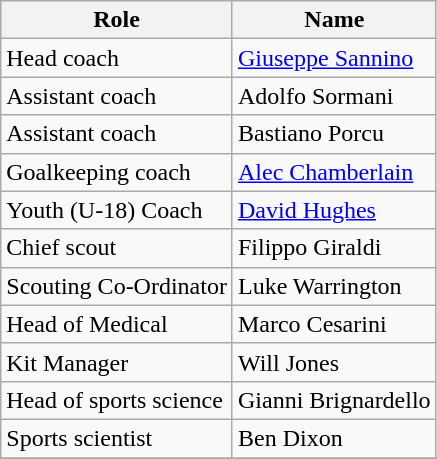<table class="wikitable">
<tr>
<th>Role</th>
<th>Name</th>
</tr>
<tr>
<td>Head coach</td>
<td><a href='#'>Giuseppe Sannino</a></td>
</tr>
<tr>
<td>Assistant coach</td>
<td>Adolfo Sormani</td>
</tr>
<tr>
<td>Assistant coach</td>
<td>Bastiano Porcu</td>
</tr>
<tr>
<td>Goalkeeping coach</td>
<td><a href='#'>Alec Chamberlain</a></td>
</tr>
<tr>
<td>Youth (U-18) Coach</td>
<td><a href='#'>David Hughes</a></td>
</tr>
<tr>
<td>Chief scout</td>
<td>Filippo Giraldi</td>
</tr>
<tr>
<td>Scouting Co-Ordinator</td>
<td>Luke Warrington</td>
</tr>
<tr>
<td>Head of Medical</td>
<td>Marco Cesarini</td>
</tr>
<tr>
<td>Kit Manager</td>
<td>Will Jones</td>
</tr>
<tr>
<td>Head of sports science</td>
<td>Gianni Brignardello</td>
</tr>
<tr>
<td>Sports scientist</td>
<td>Ben Dixon</td>
</tr>
<tr>
</tr>
</table>
